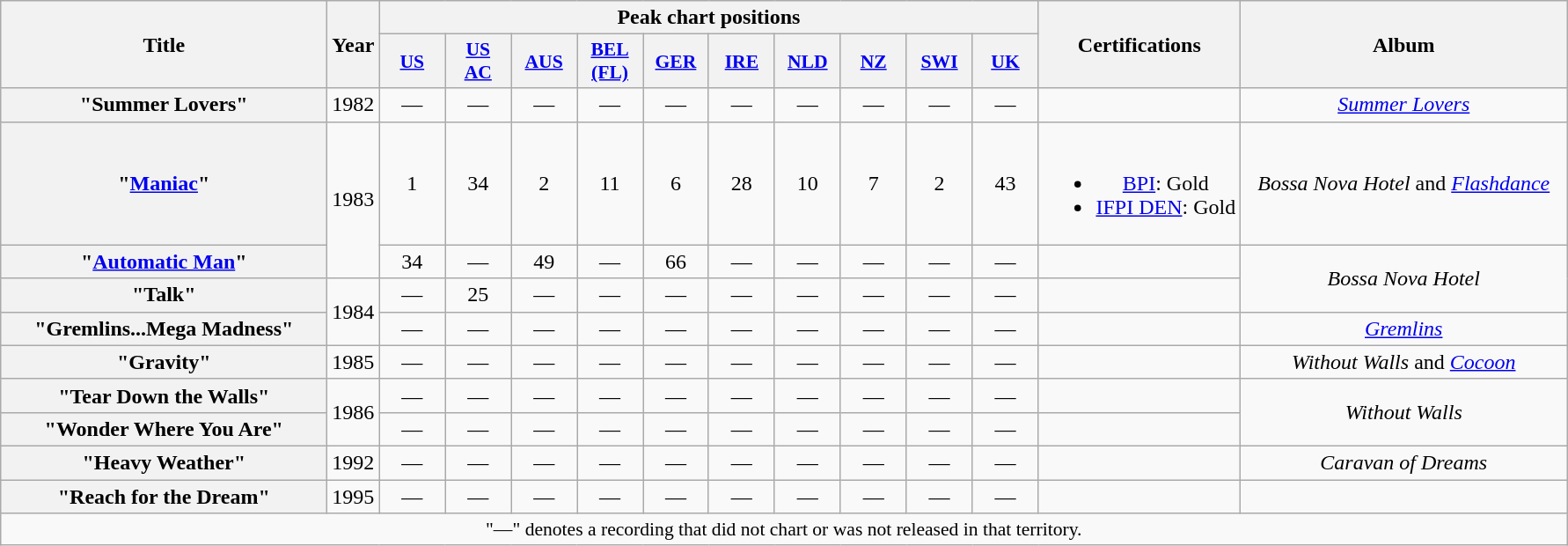<table class="wikitable plainrowheaders" style="text-align:center;">
<tr>
<th scope="col" rowspan="2" style="width:15em;">Title</th>
<th scope="col" rowspan="2" style="width:0.5em;">Year</th>
<th colspan="10" scope="col">Peak chart positions</th>
<th scope="col" rowspan="2">Certifications</th>
<th scope="col" rowspan="2" style="width:15em;">Album</th>
</tr>
<tr>
<th scope="col" style="width:3em;font-size:90%;"><a href='#'>US</a><br></th>
<th scope="col" style="width:3em;font-size:90%;"><a href='#'>US<br>AC</a><br></th>
<th scope="col" style="width:3em;font-size:90%;"><a href='#'>AUS</a><br></th>
<th scope="col" style="width:3em;font-size:90%;"><a href='#'>BEL<br>(FL)</a><br></th>
<th scope="col" style="width:3em;font-size:90%;"><a href='#'>GER</a><br></th>
<th scope="col" style="width:3em;font-size:90%;"><a href='#'>IRE</a><br></th>
<th scope="col" style="width:3em;font-size:90%;"><a href='#'>NLD</a><br></th>
<th scope="col" style="width:3em;font-size:90%;"><a href='#'>NZ</a><br></th>
<th scope="col" style="width:3em;font-size:90%;"><a href='#'>SWI</a><br></th>
<th scope="col" style="width:3em;font-size:90%;"><a href='#'>UK</a><br></th>
</tr>
<tr>
<th scope="row">"Summer Lovers"</th>
<td>1982</td>
<td>—</td>
<td>—</td>
<td>—</td>
<td>—</td>
<td>—</td>
<td>—</td>
<td>—</td>
<td>—</td>
<td>—</td>
<td>—</td>
<td></td>
<td><em><a href='#'>Summer Lovers</a></em></td>
</tr>
<tr>
<th scope="row">"<a href='#'>Maniac</a>"</th>
<td rowspan="2">1983</td>
<td style="text-align:center;">1</td>
<td style="text-align:center;">34</td>
<td style="text-align:center;">2</td>
<td style="text-align:center;">11</td>
<td style="text-align:center;">6</td>
<td style="text-align:center;">28</td>
<td style="text-align:center;">10</td>
<td style="text-align:center;">7</td>
<td style="text-align:center;">2</td>
<td style="text-align:center;">43</td>
<td><br><ul><li><a href='#'>BPI</a>: Gold</li><li><a href='#'>IFPI DEN</a>: Gold</li></ul></td>
<td><em>Bossa Nova Hotel</em> and <em><a href='#'>Flashdance</a></em></td>
</tr>
<tr>
<th scope="row">"<a href='#'>Automatic Man</a>"</th>
<td>34</td>
<td>—</td>
<td>49</td>
<td>—</td>
<td>66</td>
<td>—</td>
<td>—</td>
<td>—</td>
<td>—</td>
<td>—</td>
<td></td>
<td rowspan="2"><em>Bossa Nova Hotel</em></td>
</tr>
<tr>
<th scope="row">"Talk"</th>
<td rowspan="2">1984</td>
<td>—</td>
<td>25</td>
<td>—</td>
<td>—</td>
<td>—</td>
<td>—</td>
<td>—</td>
<td>—</td>
<td>—</td>
<td>—</td>
<td></td>
</tr>
<tr>
<th scope="row">"Gremlins...Mega Madness"</th>
<td>—</td>
<td>—</td>
<td>—</td>
<td>—</td>
<td>—</td>
<td>—</td>
<td>—</td>
<td>—</td>
<td>—</td>
<td>—</td>
<td></td>
<td><em><a href='#'>Gremlins</a></em></td>
</tr>
<tr>
<th scope="row">"Gravity"</th>
<td>1985</td>
<td>—</td>
<td>—</td>
<td>—</td>
<td>—</td>
<td>—</td>
<td>—</td>
<td>—</td>
<td>—</td>
<td>—</td>
<td>—</td>
<td></td>
<td><em>Without Walls</em> and <em><a href='#'>Cocoon</a></em></td>
</tr>
<tr>
<th scope="row">"Tear Down the Walls"</th>
<td rowspan="2">1986</td>
<td>—</td>
<td>—</td>
<td>—</td>
<td>—</td>
<td>—</td>
<td>—</td>
<td>—</td>
<td>—</td>
<td>—</td>
<td>—</td>
<td></td>
<td rowspan="2"><em>Without Walls</em></td>
</tr>
<tr>
<th scope="row">"Wonder Where You Are"</th>
<td>—</td>
<td>—</td>
<td>—</td>
<td>—</td>
<td>—</td>
<td>—</td>
<td>—</td>
<td>—</td>
<td>—</td>
<td>—</td>
<td></td>
</tr>
<tr>
<th scope="row">"Heavy Weather"</th>
<td>1992</td>
<td>—</td>
<td>—</td>
<td>—</td>
<td>—</td>
<td>—</td>
<td>—</td>
<td>—</td>
<td>—</td>
<td>—</td>
<td>—</td>
<td></td>
<td><em>Caravan of Dreams</em></td>
</tr>
<tr>
<th scope="row">"Reach for the Dream"</th>
<td>1995</td>
<td>—</td>
<td>—</td>
<td>—</td>
<td>—</td>
<td>—</td>
<td>—</td>
<td>—</td>
<td>—</td>
<td>—</td>
<td>—</td>
<td></td>
<td></td>
</tr>
<tr>
<td colspan="17" style="font-size:90%">"—" denotes a recording that did not chart or was not released in that territory.</td>
</tr>
</table>
